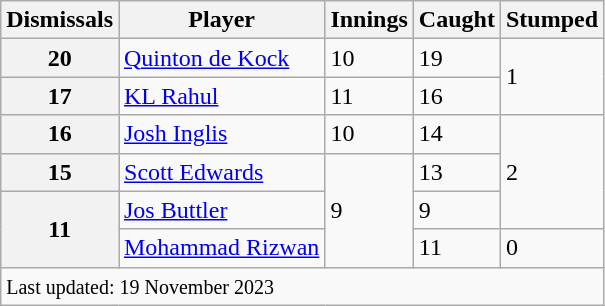<table class="wikitable sortable">
<tr>
<th>Dismissals</th>
<th class="unsortable">Player</th>
<th>Innings</th>
<th>Caught</th>
<th>Stumped</th>
</tr>
<tr>
<th>20</th>
<td> <a href='#'>Quinton de Kock</a></td>
<td>10</td>
<td>19</td>
<td rowspan=2>1</td>
</tr>
<tr>
<th>17</th>
<td> <a href='#'>KL Rahul</a></td>
<td>11</td>
<td>16</td>
</tr>
<tr>
<th>16</th>
<td> <a href='#'>Josh Inglis</a></td>
<td>10</td>
<td>14</td>
<td rowspan=3>2</td>
</tr>
<tr>
<th>15</th>
<td> <a href='#'>Scott Edwards</a></td>
<td rowspan=3>9</td>
<td>13</td>
</tr>
<tr>
<th rowspan=2>11</th>
<td> <a href='#'>Jos Buttler</a></td>
<td>9</td>
</tr>
<tr>
<td> <a href='#'>Mohammad Rizwan</a></td>
<td>11</td>
<td>0</td>
</tr>
<tr class = "sortbottom">
<td colspan="6"><small>Last updated: 19 November 2023</small></td>
</tr>
</table>
